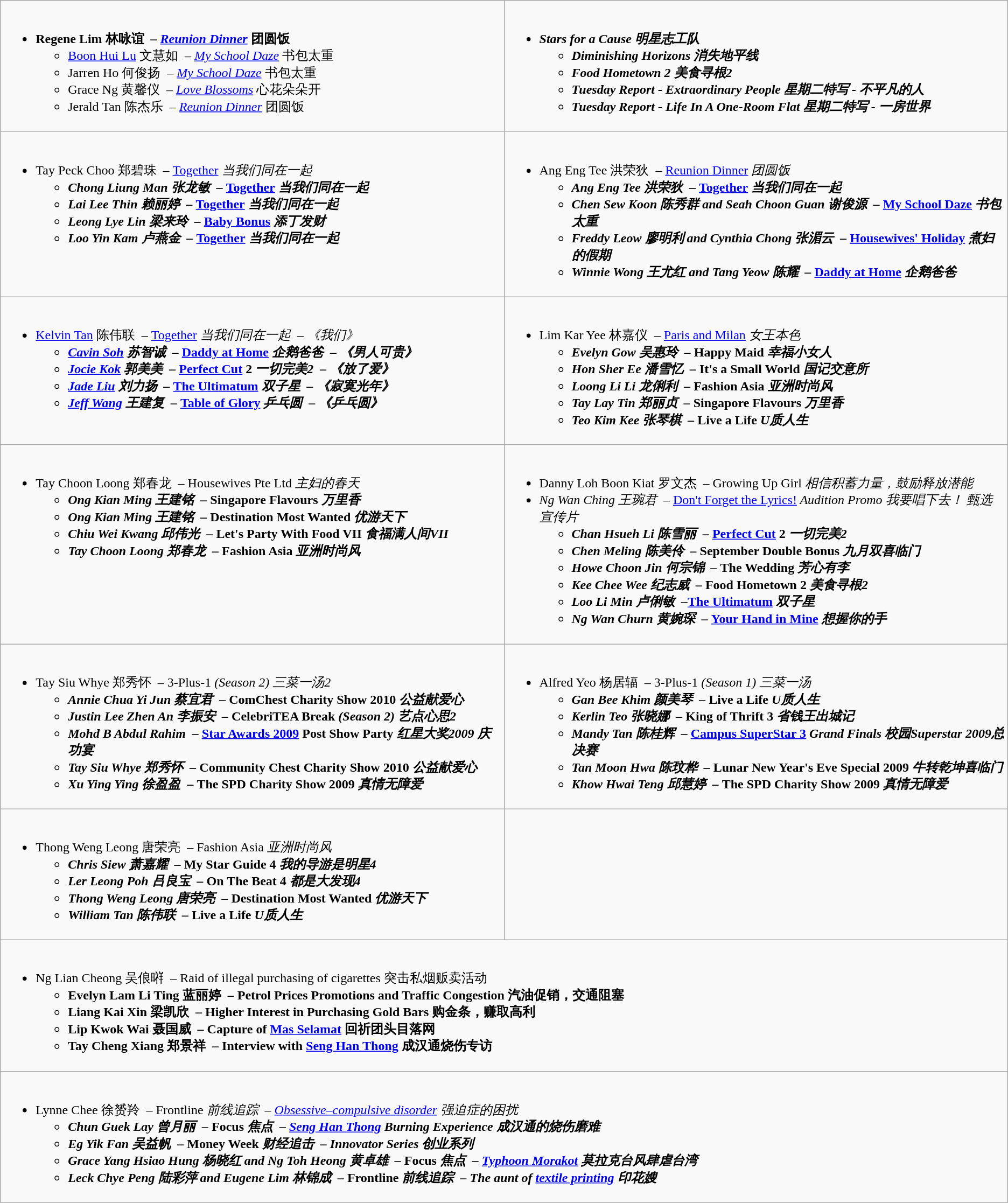<table class=wikitable>
<tr>
<td valign="top" width="50%"><br><div></div><ul><li><strong>Regene Lim 林咏谊  –  <em><a href='#'>Reunion Dinner</a></em> 团圆饭 </strong><ul><li><a href='#'>Boon Hui Lu</a> 文慧如  –  <em><a href='#'>My School Daze</a></em> 书包太重</li><li>Jarren Ho 何俊扬  –  <em><a href='#'>My School Daze</a></em> 书包太重</li><li>Grace Ng 黄馨仪  –  <em><a href='#'>Love Blossoms</a></em> 心花朵朵开</li><li>Jerald Tan 陈杰乐  –  <em><a href='#'>Reunion Dinner</a></em> 团圆饭</li></ul></li></ul></td>
<td valign="top" width="50%"><br><div></div><ul><li><strong><em>Stars for a Cause<em> 明星志工队<strong><ul><li></em>Diminishing Horizons<em> 消失地平线</li><li></em>Food Hometown 2<em> 美食寻根2</li><li></em>Tuesday Report - Extraordinary People<em> 星期二特写 - 不平凡的人</li><li></em>Tuesday Report - Life In A One-Room Flat<em> 星期二特写 - 一房世界</li></ul></li></ul></td>
</tr>
<tr>
<td valign="top" width="50%"><br><div></div><ul><li></strong>Tay Peck Choo 郑碧珠  – </em><a href='#'>Together</a><em> 当我们同在一起<strong><ul><li>Chong Liung Man 张龙敏  – </em><a href='#'>Together</a><em> 当我们同在一起</li><li>Lai Lee Thin 赖丽婷  – </em><a href='#'>Together</a><em> 当我们同在一起</li><li>Leong Lye Lin 梁来玲  – </em><a href='#'>Baby Bonus</a><em> 添丁发财</li><li>Loo Yin Kam 卢燕金  – </em><a href='#'>Together</a><em> 当我们同在一起</li></ul></li></ul></td>
<td valign="top" width="50%"><br><div></div><ul><li></strong>Ang Eng Tee 洪荣狄  – </em><a href='#'>Reunion Dinner</a><em> 团圆饭<strong><ul><li>Ang Eng Tee 洪荣狄  – </em><a href='#'>Together</a><em> 当我们同在一起</li><li>Chen Sew Koon 陈秀群 and Seah Choon Guan 谢俊源  – </em><a href='#'>My School Daze</a><em> 书包太重</li><li>Freddy Leow 廖明利 and Cynthia Chong 张湄云  – </em><a href='#'>Housewives' Holiday</a><em> 煮妇的假期</li><li>Winnie Wong 王尤红 and Tang Yeow 陈耀  – </em><a href='#'>Daddy at Home</a><em> 企鹅爸爸</li></ul></li></ul></td>
</tr>
<tr>
<td valign="top" width="50%"><br><div></div><ul><li></strong><a href='#'>Kelvin Tan</a> 陈伟联  – </em><a href='#'>Together</a><em> 当我们同在一起  – 《我们》<strong><ul><li><a href='#'>Cavin Soh</a> 苏智诚  – </em><a href='#'>Daddy at Home</a><em> 企鹅爸爸  – 《男人可贵》</li><li><a href='#'>Jocie Kok</a> 郭美美  – </em><a href='#'>Perfect Cut</a> 2<em> 一切完美2  – 《放了爱》</li><li><a href='#'>Jade Liu</a> 刘力扬  – </em><a href='#'>The Ultimatum</a><em> 双子星  – 《寂寞光年》</li><li><a href='#'>Jeff Wang</a> 王建复  – </em><a href='#'>Table of Glory</a><em> 乒乓圆  – 《乒乓圆》</li></ul></li></ul></td>
<td valign="top" width="50%"><br><div></div><ul><li></strong>Lim Kar Yee 林嘉仪  – </em><a href='#'>Paris and Milan</a><em> 女王本色<strong><ul><li>Evelyn Gow 吴惠玲  – </em>Happy Maid<em> 幸福小女人</li><li>Hon Sher Ee 潘雪忆  – </em>It's a Small World<em> 国记交意所</li><li>Loong Li Li 龙俐利  – </em>Fashion Asia<em> 亚洲时尚风</li><li>Tay Lay Tin 郑丽贞  – </em>Singapore Flavours<em> 万里香</li><li>Teo Kim Kee 张琴棋  – </em>Live a Life<em> U质人生</li></ul></li></ul></td>
</tr>
<tr>
<td valign="top" width="50%"><br><div></div><ul><li></strong>Tay Choon Loong 郑春龙  – </em>Housewives Pte Ltd<em> 主妇的春天<strong><ul><li>Ong Kian Ming 王建铭  – </em>Singapore Flavours<em> 万里香</li><li>Ong Kian Ming 王建铭  – </em>Destination Most Wanted<em> 优游天下</li><li>Chiu Wei Kwang 邱伟光  – </em>Let's Party With Food VII<em> 食福满人间VII</li><li>Tay Choon Loong 郑春龙  – </em>Fashion Asia<em> 亚洲时尚风</li></ul></li></ul></td>
<td valign="top" width="50%"><br><div></div><ul><li></strong>Danny Loh Boon Kiat 罗文杰  – </em>Growing Up Girl<em> 相信积蓄力量，鼓励释放潜能<strong></li><li></strong>Ng Wan Ching 王琬君  –  </em><a href='#'>Don't Forget the Lyrics!</a><em> Audition Promo 我要唱下去！ 甄选宣传片<strong><ul><li>Chan Hsueh Li 陈雪丽   – </em><a href='#'>Perfect Cut</a> 2<em> 一切完美2</li><li>Chen Meling 陈美伶  – </em>September Double Bonus<em> 九月双喜临门</li><li>Howe Choon Jin 何宗锦  – </em>The Wedding<em> 芳心有李</li><li>Kee Chee Wee 纪志威  – </em>Food Hometown 2<em> 美食寻根2</li><li>Loo Li Min 卢俐敏  –</em><a href='#'>The Ultimatum</a><em> 双子星</li><li>Ng Wan Churn 黄婉琛  – </em><a href='#'>Your Hand in Mine</a><em> 想握你的手</li></ul></li></ul></td>
</tr>
<tr>
<td valign="top" width="50%"><br><div></div><ul><li></strong>Tay Siu Whye 郑秀怀  – </em>3-Plus-1<em> (Season 2) 三菜一汤2<strong><ul><li>Annie Chua Yi Jun 蔡宜君  – </em>ComChest Charity Show 2010<em> 公益献爱心</li><li>Justin Lee Zhen An 李振安  – </em>CelebriTEA Break<em> (Season 2) 艺点心思2</li><li>Mohd B Abdul Rahim  – </em><a href='#'>Star Awards 2009</a> Post Show Party<em> 红星大奖2009 庆功宴</li><li>Tay Siu Whye 郑秀怀  – </em>Community Chest Charity Show 2010<em> 公益献爱心</li><li>Xu Ying Ying 徐盈盈  – </em>The SPD Charity Show 2009<em> 真情无障爱</li></ul></li></ul></td>
<td valign="top" width="50%"><br><div></div><ul><li></strong>Alfred Yeo 杨居辐  – </em>3-Plus-1<em> (Season 1) 三菜一汤<strong><ul><li>Gan Bee Khim 颜美琴  – </em>Live a Life<em> U质人生</li><li>Kerlin Teo 张晓娜  – </em>King of Thrift 3<em> 省钱王出城记</li><li>Mandy Tan 陈桂辉  – </em><a href='#'>Campus SuperStar 3</a><em> Grand Finals 校园Superstar 2009总决赛</li><li>Tan Moon Hwa 陈玟桦  – </em>Lunar New Year's Eve Special 2009<em> 牛转乾坤喜临门</li><li>Khow Hwai Teng 邱慧婷  – </em>The SPD Charity Show 2009<em> 真情无障爱</li></ul></li></ul></td>
</tr>
<tr>
<td valign="top" width="50%"><br><div></div><ul><li></strong>Thong Weng Leong 唐荣亮  – </em>Fashion Asia<em> 亚洲时尚风<strong><ul><li>Chris Siew 萧嘉耀  – </em>My Star Guide 4<em> 我的导游是明星4</li><li>Ler Leong Poh 吕良宝  – </em>On The Beat 4<em> 都是大发现4</li><li>Thong Weng Leong 唐荣亮  – </em>Destination Most Wanted<em> 优游天下</li><li>William Tan 陈伟联  – </em>Live a Life<em> U质人生</li></ul></li></ul></td>
</tr>
<tr>
<td colspan=2 valign="top" width="100%"><br><div></div><ul><li></strong>Ng Lian Cheong 吴俍㬕  – Raid of illegal purchasing of cigarettes 突击私烟贩卖活动<strong><ul><li>Evelyn Lam Li Ting 蓝丽婷  – Petrol Prices Promotions and Traffic Congestion 汽油促销，交通阻塞</li><li>Liang Kai Xin 梁凯欣  – Higher Interest in Purchasing Gold Bars 购金条，赚取高利</li><li>Lip Kwok Wai 聂国威  – Capture of <a href='#'>Mas Selamat</a> 回祈团头目落网</li><li>Tay Cheng Xiang 郑景祥  – Interview with <a href='#'>Seng Han Thong</a> 成汉通烧伤专访</li></ul></li></ul></td>
</tr>
<tr>
<td colspan=2 valign="top" width="100%"><br><div></div><ul><li></strong>Lynne Chee 徐赟羚  – </em>Frontline<em> 前线追踪  – <a href='#'>Obsessive–compulsive disorder</a> 强迫症的困扰<strong><ul><li>Chun Guek Lay 曾月丽  – </em>Focus<em> 焦点  – <a href='#'>Seng Han Thong</a> Burning Experience 成汉通的烧伤磨难</li><li>Eg Yik Fan 吴益帆  – </em>Money Week<em> 财经追击  – Innovator Series 创业系列</li><li>Grace Yang Hsiao Hung 杨晓红 and Ng Toh Heong 黄卓雄  – </em>Focus<em> 焦点  – <a href='#'>Typhoon Morakot</a> 莫拉克台风肆虐台湾</li><li>Leck Chye Peng 陆彩萍 and Eugene Lim 林锦成  – </em>Frontline<em> 前线追踪  – The aunt of <a href='#'>textile printing</a> 印花嫂</li></ul></li></ul></td>
</tr>
</table>
